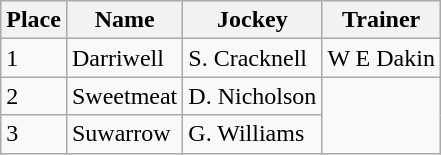<table class="wikitable">
<tr>
<th>Place</th>
<th>Name</th>
<th>Jockey</th>
<th>Trainer</th>
</tr>
<tr>
<td>1</td>
<td>Darriwell</td>
<td>S. Cracknell</td>
<td>W E Dakin</td>
</tr>
<tr>
<td>2</td>
<td>Sweetmeat</td>
<td>D. Nicholson</td>
</tr>
<tr>
<td>3</td>
<td>Suwarrow</td>
<td>G. Williams</td>
</tr>
</table>
